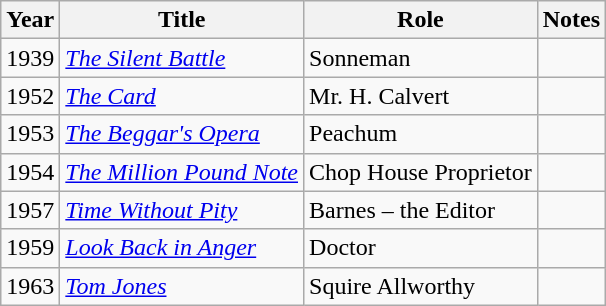<table class="wikitable">
<tr>
<th>Year</th>
<th>Title</th>
<th>Role</th>
<th>Notes</th>
</tr>
<tr>
<td>1939</td>
<td><em><a href='#'>The Silent Battle</a></em></td>
<td>Sonneman</td>
<td></td>
</tr>
<tr>
<td>1952</td>
<td><em><a href='#'>The Card</a></em></td>
<td>Mr. H. Calvert</td>
<td></td>
</tr>
<tr>
<td>1953</td>
<td><em><a href='#'>The Beggar's Opera</a></em></td>
<td>Peachum</td>
<td></td>
</tr>
<tr>
<td>1954</td>
<td><em><a href='#'>The Million Pound Note</a></em></td>
<td>Chop House Proprietor</td>
<td></td>
</tr>
<tr>
<td>1957</td>
<td><em><a href='#'>Time Without Pity</a></em></td>
<td>Barnes – the Editor</td>
<td></td>
</tr>
<tr>
<td>1959</td>
<td><em><a href='#'>Look Back in Anger</a></em></td>
<td>Doctor</td>
<td></td>
</tr>
<tr>
<td>1963</td>
<td><em><a href='#'>Tom Jones</a></em></td>
<td>Squire Allworthy</td>
<td></td>
</tr>
</table>
